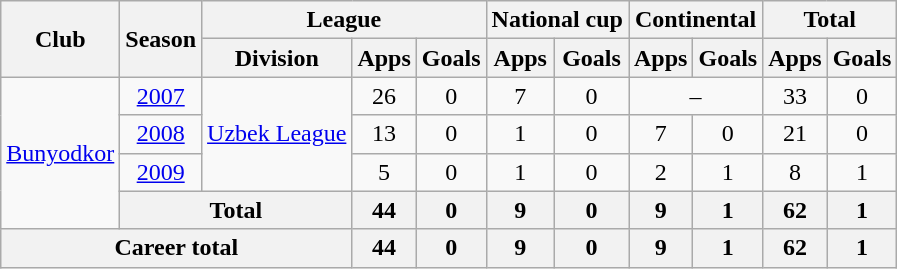<table class="wikitable" style="text-align: center;">
<tr>
<th rowspan="2">Club</th>
<th rowspan="2">Season</th>
<th colspan="3">League</th>
<th colspan="2">National cup</th>
<th colspan="2">Continental</th>
<th colspan="2">Total</th>
</tr>
<tr>
<th>Division</th>
<th>Apps</th>
<th>Goals</th>
<th>Apps</th>
<th>Goals</th>
<th>Apps</th>
<th>Goals</th>
<th>Apps</th>
<th>Goals</th>
</tr>
<tr>
<td rowspan="4"><a href='#'>Bunyodkor</a></td>
<td><a href='#'>2007</a></td>
<td rowspan="3"><a href='#'>Uzbek League</a></td>
<td>26</td>
<td>0</td>
<td>7</td>
<td>0</td>
<td colspan="2">–</td>
<td>33</td>
<td>0</td>
</tr>
<tr>
<td><a href='#'>2008</a></td>
<td>13</td>
<td>0</td>
<td>1</td>
<td>0</td>
<td>7</td>
<td>0</td>
<td>21</td>
<td>0</td>
</tr>
<tr>
<td><a href='#'>2009</a></td>
<td>5</td>
<td>0</td>
<td>1</td>
<td>0</td>
<td>2</td>
<td>1</td>
<td>8</td>
<td>1</td>
</tr>
<tr>
<th colspan="2">Total</th>
<th>44</th>
<th>0</th>
<th>9</th>
<th>0</th>
<th>9</th>
<th>1</th>
<th>62</th>
<th>1</th>
</tr>
<tr>
<th colspan="3">Career total</th>
<th>44</th>
<th>0</th>
<th>9</th>
<th>0</th>
<th>9</th>
<th>1</th>
<th>62</th>
<th>1</th>
</tr>
</table>
